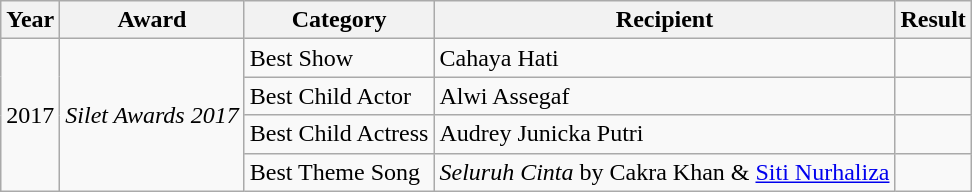<table class="wikitable">
<tr>
<th>Year</th>
<th>Award</th>
<th>Category</th>
<th>Recipient</th>
<th>Result</th>
</tr>
<tr>
<td rowspan=4>2017</td>
<td rowspan=4><em>Silet Awards 2017</em></td>
<td>Best Show</td>
<td>Cahaya Hati</td>
<td></td>
</tr>
<tr>
<td>Best Child Actor</td>
<td>Alwi Assegaf</td>
<td></td>
</tr>
<tr>
<td>Best Child Actress</td>
<td>Audrey Junicka Putri</td>
<td></td>
</tr>
<tr>
<td>Best Theme Song</td>
<td><em>Seluruh Cinta</em> by Cakra Khan & <a href='#'>Siti Nurhaliza</a></td>
<td></td>
</tr>
</table>
